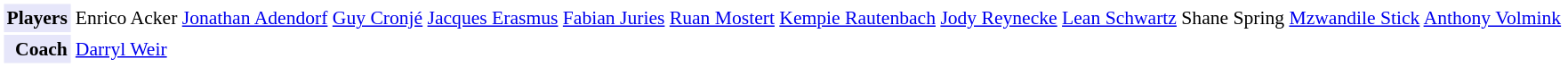<table cellpadding="2" style="border: 1px solid white; font-size:90%;">
<tr>
<td colspan="2" align="right" bgcolor="lavender"><strong>Players</strong></td>
<td align="left">Enrico Acker <a href='#'>Jonathan Adendorf</a> <a href='#'>Guy Cronjé</a> <a href='#'>Jacques Erasmus</a> <a href='#'>Fabian Juries</a> <a href='#'>Ruan Mostert</a> <a href='#'>Kempie Rautenbach</a> <a href='#'>Jody Reynecke</a> <a href='#'>Lean Schwartz</a> Shane Spring <a href='#'>Mzwandile Stick</a> <a href='#'>Anthony Volmink</a></td>
</tr>
<tr>
<td colspan="2" align="right" bgcolor="lavender"><strong>Coach</strong></td>
<td align="left"><a href='#'>Darryl Weir</a></td>
</tr>
</table>
